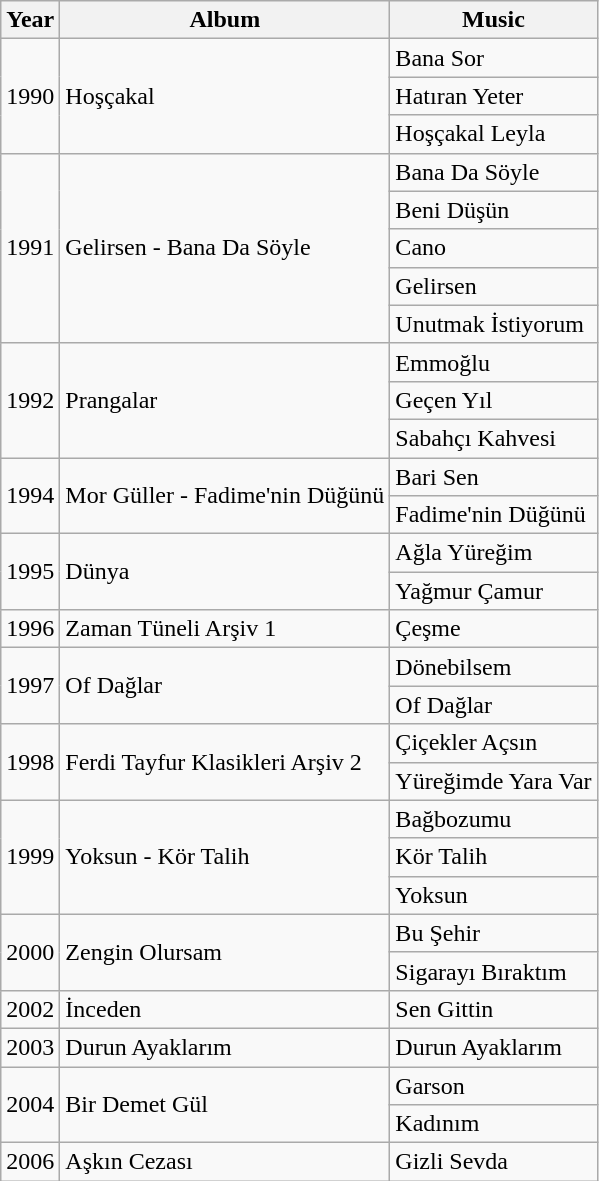<table class="wikitable">
<tr>
<th>Year</th>
<th>Album</th>
<th>Music</th>
</tr>
<tr>
<td rowspan="3">1990</td>
<td rowspan="3">Hoşçakal</td>
<td>Bana Sor</td>
</tr>
<tr>
<td>Hatıran Yeter</td>
</tr>
<tr>
<td>Hoşçakal Leyla</td>
</tr>
<tr>
<td rowspan="5">1991</td>
<td rowspan="5">Gelirsen - Bana Da Söyle</td>
<td>Bana Da Söyle</td>
</tr>
<tr>
<td>Beni Düşün</td>
</tr>
<tr>
<td>Cano</td>
</tr>
<tr>
<td>Gelirsen</td>
</tr>
<tr>
<td>Unutmak İstiyorum</td>
</tr>
<tr>
<td rowspan="3">1992</td>
<td rowspan="3">Prangalar</td>
<td>Emmoğlu</td>
</tr>
<tr>
<td>Geçen Yıl</td>
</tr>
<tr>
<td>Sabahçı Kahvesi</td>
</tr>
<tr>
<td rowspan="2">1994</td>
<td rowspan="2">Mor Güller - Fadime'nin Düğünü</td>
<td>Bari Sen</td>
</tr>
<tr>
<td>Fadime'nin Düğünü</td>
</tr>
<tr>
<td rowspan="2">1995</td>
<td rowspan="2">Dünya</td>
<td>Ağla Yüreğim</td>
</tr>
<tr>
<td>Yağmur Çamur</td>
</tr>
<tr>
<td>1996</td>
<td>Zaman Tüneli Arşiv 1</td>
<td>Çeşme</td>
</tr>
<tr>
<td rowspan="2">1997</td>
<td rowspan="2">Of Dağlar</td>
<td>Dönebilsem</td>
</tr>
<tr>
<td>Of Dağlar</td>
</tr>
<tr>
<td rowspan="2">1998</td>
<td rowspan="2">Ferdi Tayfur Klasikleri Arşiv 2</td>
<td>Çiçekler Açsın</td>
</tr>
<tr>
<td>Yüreğimde Yara Var</td>
</tr>
<tr>
<td rowspan="3">1999</td>
<td rowspan="3">Yoksun - Kör Talih</td>
<td>Bağbozumu</td>
</tr>
<tr>
<td>Kör Talih</td>
</tr>
<tr>
<td>Yoksun</td>
</tr>
<tr>
<td rowspan="2">2000</td>
<td rowspan="2">Zengin Olursam</td>
<td>Bu Şehir</td>
</tr>
<tr>
<td>Sigarayı Bıraktım</td>
</tr>
<tr>
<td>2002</td>
<td>İnceden</td>
<td>Sen Gittin</td>
</tr>
<tr>
<td>2003</td>
<td>Durun Ayaklarım</td>
<td>Durun Ayaklarım</td>
</tr>
<tr>
<td rowspan="2">2004</td>
<td rowspan="2">Bir Demet Gül</td>
<td>Garson</td>
</tr>
<tr>
<td>Kadınım</td>
</tr>
<tr>
<td>2006</td>
<td>Aşkın Cezası</td>
<td>Gizli Sevda</td>
</tr>
</table>
